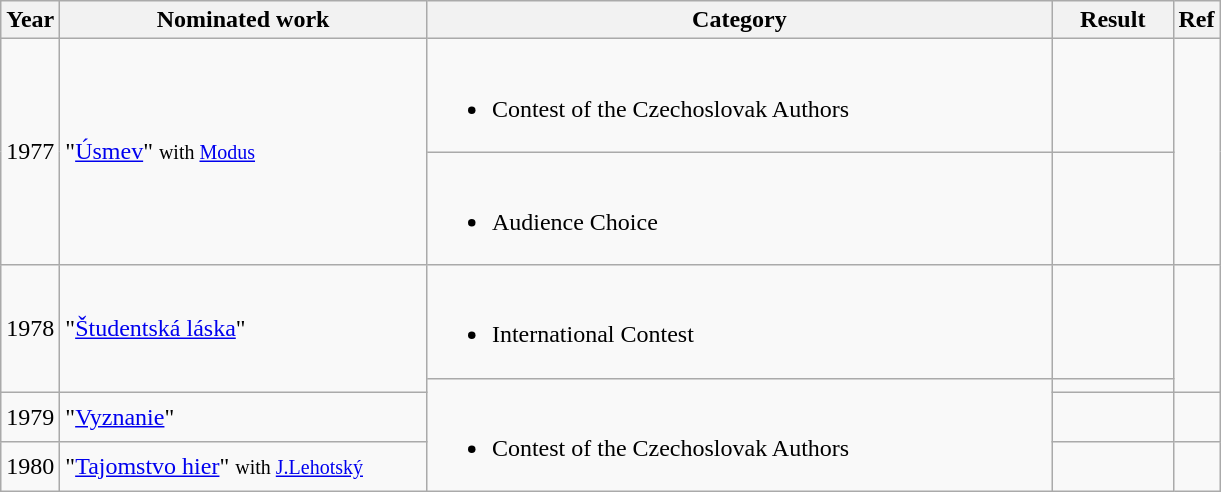<table class="wikitable">
<tr>
<th style="width:10px;">Year</th>
<th style="width:237px;">Nominated work</th>
<th style="width:410px;">Category</th>
<th style="width:73px;">Result</th>
<th>Ref</th>
</tr>
<tr>
<td rowspan=2>1977</td>
<td rowspan=2>"<a href='#'>Úsmev</a>" <small>with <a href='#'>Modus</a></small></td>
<td><br><ul><li>Contest of the Czechoslovak Authors</li></ul></td>
<td></td>
<td rowspan=2 style="text-align:center;"></td>
</tr>
<tr>
<td><br><ul><li>Audience Choice</li></ul></td>
<td></td>
</tr>
<tr>
<td rowspan=2>1978</td>
<td rowspan=2>"<a href='#'>Študentská láska</a>"</td>
<td><br><ul><li>International Contest</li></ul></td>
<td></td>
<td rowspan=2 style="text-align:center;"></td>
</tr>
<tr>
<td rowspan=3><br><ul><li>Contest of the Czechoslovak Authors</li></ul></td>
<td></td>
</tr>
<tr>
<td>1979</td>
<td>"<a href='#'>Vyznanie</a>"</td>
<td></td>
<td align=center></td>
</tr>
<tr>
<td>1980</td>
<td>"<a href='#'>Tajomstvo hier</a>" <small>with <a href='#'>J.Lehotský</a></small></td>
<td></td>
<td align=center></td>
</tr>
</table>
